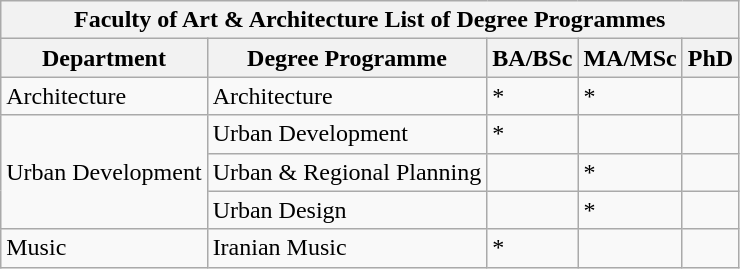<table class="wikitable">
<tr>
<th colspan="5">Faculty of Art & Architecture List of Degree Programmes</th>
</tr>
<tr>
<th>Department</th>
<th>Degree Programme</th>
<th>BA/BSc</th>
<th>MA/MSc</th>
<th>PhD</th>
</tr>
<tr>
<td>Architecture</td>
<td>Architecture</td>
<td>*</td>
<td>*</td>
<td></td>
</tr>
<tr>
<td rowspan="3">Urban Development</td>
<td>Urban Development</td>
<td>*</td>
<td></td>
<td></td>
</tr>
<tr>
<td>Urban & Regional Planning</td>
<td></td>
<td>*</td>
<td></td>
</tr>
<tr>
<td>Urban Design</td>
<td></td>
<td>*</td>
<td></td>
</tr>
<tr>
<td>Music</td>
<td>Iranian Music</td>
<td>*</td>
<td></td>
<td></td>
</tr>
</table>
